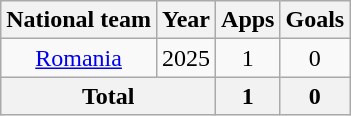<table class="wikitable" style="text-align:center">
<tr>
<th>National team</th>
<th>Year</th>
<th>Apps</th>
<th>Goals</th>
</tr>
<tr>
<td><a href='#'>Romania</a></td>
<td>2025</td>
<td>1</td>
<td>0</td>
</tr>
<tr>
<th colspan="2">Total</th>
<th>1</th>
<th>0</th>
</tr>
</table>
